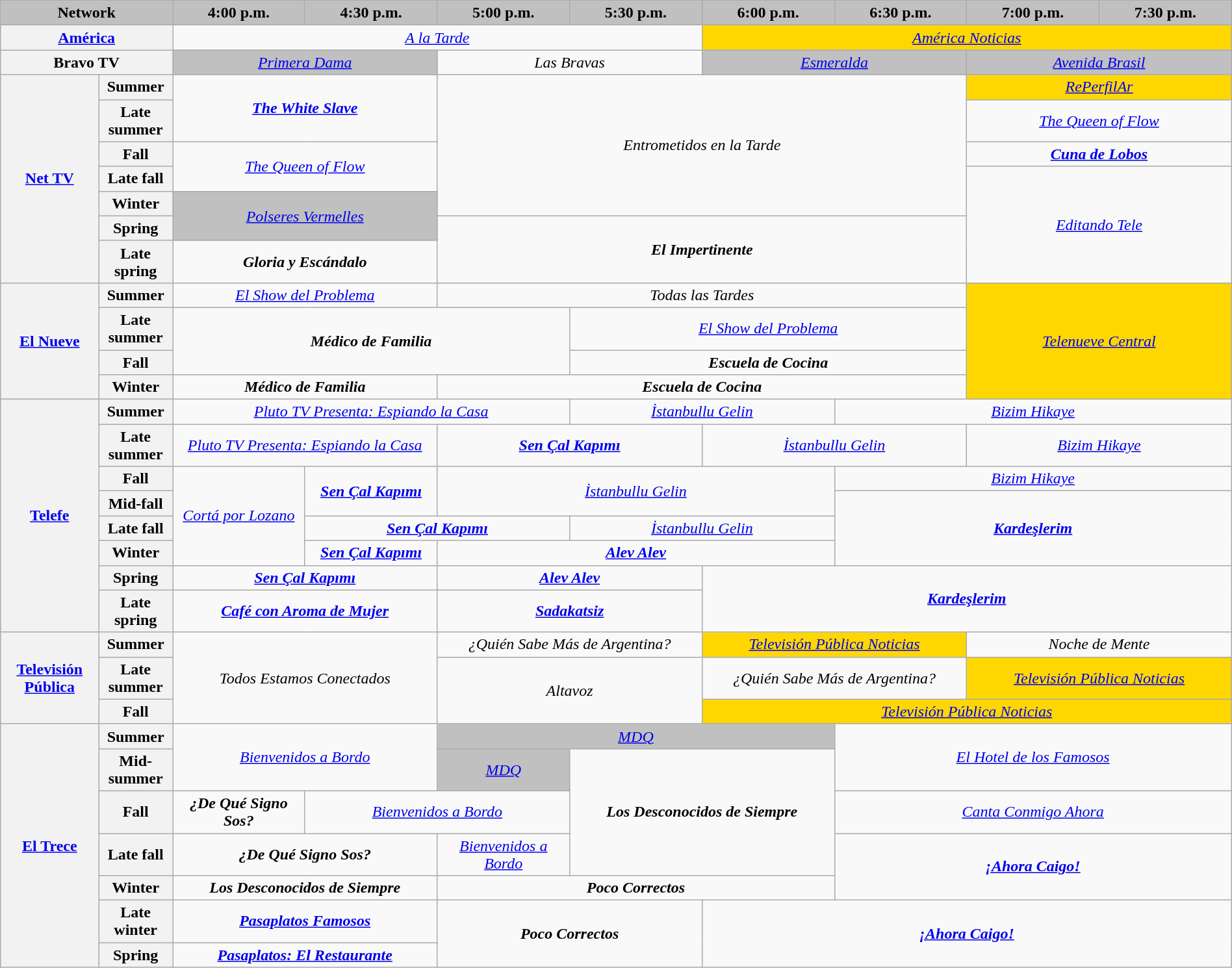<table class="wikitable" style="width:100%;margin-right:0;text-align:center">
<tr>
<th colspan="2" style="background-color:#C0C0C0;width:13%;">Network</th>
<th style="background-color:#C0C0C0;text-align:center;width:10%;">4:00 p.m.</th>
<th style="background-color:#C0C0C0;text-align:center;width:10%;">4:30 p.m.</th>
<th style="background-color:#C0C0C0;text-align:center;width:10%;">5:00 p.m.</th>
<th style="background-color:#C0C0C0;text-align:center;width:10%;">5:30 p.m.</th>
<th style="background-color:#C0C0C0;text-align:center;width:10%;">6:00 p.m.</th>
<th style="background-color:#C0C0C0;text-align:center;width:10%;">6:30 p.m.</th>
<th style="background-color:#C0C0C0;text-align:center;width:10%;">7:00 p.m.</th>
<th style="background-color:#C0C0C0;text-align:center;width:10%;">7:30 p.m.</th>
</tr>
<tr>
<th colspan="2"><a href='#'>América</a></th>
<td colspan="4"><em><a href='#'>A la Tarde</a></em> </td>
<td style="background:#ffd700;" colspan="4"><em><a href='#'>América Noticias</a></em></td>
</tr>
<tr>
<th colspan="2">Bravo TV</th>
<td style="background:#C0C0C0;" colspan="2"><em><a href='#'>Primera Dama</a></em> </td>
<td colspan="2"><em>Las Bravas</em></td>
<td style="background:#C0C0C0;" colspan="2"><em><a href='#'>Esmeralda</a></em> </td>
<td style="background:#C0C0C0;" colspan="2"><em><a href='#'>Avenida Brasil</a></em> </td>
</tr>
<tr>
<th rowspan="7"><a href='#'>Net TV</a></th>
<th>Summer</th>
<td colspan="2" rowspan="2"><strong><em><a href='#'>The White Slave</a></em></strong></td>
<td colspan="4" rowspan="5"><em>Entrometidos en la Tarde</em></td>
<td style="background:#ffd700;" colspan="2"><em><a href='#'>RePerfilAr</a></em></td>
</tr>
<tr>
<th>Late summer</th>
<td colspan="2"><em><a href='#'>The Queen of Flow</a></em></td>
</tr>
<tr>
<th>Fall</th>
<td colspan="2" rowspan="2"><em><a href='#'>The Queen of Flow</a></em></td>
<td colspan="2"><strong><em><a href='#'>Cuna de Lobos</a></em></strong></td>
</tr>
<tr>
<th>Late fall</th>
<td colspan="2" rowspan="4"><em><a href='#'>Editando Tele</a></em></td>
</tr>
<tr>
<th>Winter</th>
<td style="background:#C0C0C0;" colspan="2" rowspan="2"><em><a href='#'>Polseres Vermelles</a></em> </td>
</tr>
<tr>
<th>Spring</th>
<td colspan="4" rowspan="2"><strong><em>El Impertinente</em></strong></td>
</tr>
<tr>
<th>Late spring</th>
<td colspan="2"><strong><em>Gloria y Escándalo</em></strong></td>
</tr>
<tr>
<th rowspan="4"><a href='#'>El Nueve</a></th>
<th>Summer</th>
<td colspan="2"><em><a href='#'>El Show del Problema</a></em><br></td>
<td colspan="4"><em>Todas las Tardes</em></td>
<td style="background:#ffd700;" colspan="2" rowspan="4"><em><a href='#'>Telenueve Central</a></em><br></td>
</tr>
<tr>
<th>Late summer</th>
<td colspan="3" rowspan="2"><strong><em>Médico de Familia</em></strong></td>
<td colspan="3"><em><a href='#'>El Show del Problema</a></em></td>
</tr>
<tr>
<th>Fall</th>
<td colspan="3"><strong><em>Escuela de Cocina</em></strong></td>
</tr>
<tr>
<th>Winter</th>
<td colspan="2"><strong><em>Médico de Familia</em></strong> </td>
<td colspan="4"><strong><em>Escuela de Cocina</em></strong></td>
</tr>
<tr>
<th rowspan="8"><a href='#'>Telefe</a></th>
<th>Summer</th>
<td colspan="3"><em><a href='#'>Pluto TV Presenta: Espiando la Casa</a></em><br></td>
<td colspan="2"><em><a href='#'>İstanbullu Gelin</a></em></td>
<td colspan="3"><em><a href='#'>Bizim Hikaye</a></em></td>
</tr>
<tr>
<th>Late summer</th>
<td colspan="2"><em><a href='#'>Pluto TV Presenta: Espiando la Casa</a></em> </td>
<td colspan="2"><strong><em><a href='#'>Sen Çal Kapımı</a></em></strong><br></td>
<td colspan="2"><em><a href='#'>İstanbullu Gelin</a></em><br></td>
<td colspan="2"><em><a href='#'>Bizim Hikaye</a></em></td>
</tr>
<tr>
<th>Fall</th>
<td rowspan="4"><em><a href='#'>Cortá por Lozano</a></em><br></td>
<td rowspan="2"><strong><em><a href='#'>Sen Çal Kapımı</a></em></strong></td>
<td colspan="3" rowspan="2"><em><a href='#'>İstanbullu Gelin</a></em> </td>
<td colspan="3"><em><a href='#'>Bizim Hikaye</a></em></td>
</tr>
<tr>
<th>Mid-fall</th>
<td colspan="3" rowspan="3"><strong><em><a href='#'>Kardeşlerim</a></em></strong> </td>
</tr>
<tr>
<th>Late fall</th>
<td colspan="2"><strong><em><a href='#'>Sen Çal Kapımı</a></em></strong></td>
<td colspan="2"><em><a href='#'>İstanbullu Gelin</a></em> </td>
</tr>
<tr>
<th>Winter</th>
<td><strong><em><a href='#'>Sen Çal Kapımı</a></em></strong></td>
<td colspan="3"><strong><em><a href='#'>Alev Alev</a></em></strong> </td>
</tr>
<tr>
<th>Spring</th>
<td colspan="2"><strong><em><a href='#'>Sen Çal Kapımı</a></em></strong> </td>
<td colspan="2"><strong><em><a href='#'>Alev Alev</a></em></strong> </td>
<td colspan="4" rowspan="2"><strong><em><a href='#'>Kardeşlerim</a></em></strong> </td>
</tr>
<tr>
<th>Late spring</th>
<td colspan="2"><strong><em><a href='#'>Café con Aroma de Mujer</a></em></strong></td>
<td colspan="2"><strong><em><a href='#'>Sadakatsiz</a></em></strong> </td>
</tr>
<tr>
<th rowspan="3"><a href='#'>Televisión Pública</a></th>
<th>Summer</th>
<td colspan="2" rowspan="3"><em>Todos Estamos Conectados</em> </td>
<td colspan="2"><em>¿Quién Sabe Más de Argentina?</em></td>
<td style="background:#ffd700;" colspan="2"><em><a href='#'>Televisión Pública Noticias</a></em></td>
<td colspan="2"><em>Noche de Mente</em></td>
</tr>
<tr>
<th>Late summer</th>
<td colspan="2" rowspan="2"><em>Altavoz</em></td>
<td colspan="2"><em>¿Quién Sabe Más de Argentina?</em></td>
<td style="background:#ffd700;" colspan="2"><em><a href='#'>Televisión Pública Noticias</a></em></td>
</tr>
<tr>
<th>Fall</th>
<td style="background:#ffd700;" colspan="4"><em><a href='#'>Televisión Pública Noticias</a></em></td>
</tr>
<tr>
<th rowspan="8"><a href='#'>El Trece</a></th>
<th>Summer</th>
<td colspan="2" rowspan="2"><em><a href='#'>Bienvenidos a Bordo</a></em></td>
<td style="background:#C0C0C0;" colspan="3"><em><a href='#'>MDQ</a></em>  </td>
<td colspan="3" rowspan="2"><em><a href='#'>El Hotel de los Famosos</a></em></td>
</tr>
<tr>
<th>Mid-summer</th>
<td style="background:#C0C0C0;"><em><a href='#'>MDQ</a></em> </td>
<td colspan="2" rowspan="3"><strong><em>Los Desconocidos de Siempre</em></strong></td>
</tr>
<tr>
<th>Fall</th>
<td><strong><em>¿De Qué Signo Sos?</em></strong> </td>
<td colspan="2"><em><a href='#'>Bienvenidos a Bordo</a></em><br></td>
<td colspan="3"><em><a href='#'>Canta Conmigo Ahora</a></em></td>
</tr>
<tr>
<th>Late fall</th>
<td colspan="2"><strong><em>¿De Qué Signo Sos?</em></strong></td>
<td><em><a href='#'>Bienvenidos a Bordo</a></em></td>
<td colspan="3" rowspan="2"><strong><em><a href='#'>¡Ahora Caigo!</a></em></strong></td>
</tr>
<tr>
<th>Winter</th>
<td colspan="2"><strong><em>Los Desconocidos de Siempre</em></strong></td>
<td colspan="3"><strong><em>Poco Correctos</em></strong></td>
</tr>
<tr>
<th>Late winter</th>
<td colspan="2"><strong><em><a href='#'>Pasaplatos Famosos</a></em></strong><br></td>
<td colspan="2" rowspan="2"><strong><em>Poco Correctos</em></strong></td>
<td colspan="4" rowspan="2"><strong><em><a href='#'>¡Ahora Caigo!</a></em></strong> </td>
</tr>
<tr>
<th>Spring</th>
<td colspan="2"><strong><em><a href='#'>Pasaplatos: El Restaurante</a></em></strong> </td>
</tr>
</table>
